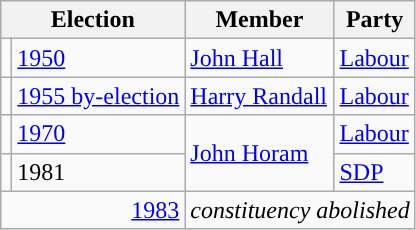<table class="wikitable">
<tr>
<th colspan="2">Election</th>
<th>Member</th>
<th>Party</th>
</tr>
<tr>
<td style="color:inherit;background-color: "></td>
<td><a href='#'>1950</a></td>
<td><a href='#'>John Hall</a></td>
<td><a href='#'>Labour</a></td>
</tr>
<tr>
<td style="color:inherit;background-color: "></td>
<td><a href='#'>1955 by-election</a></td>
<td><a href='#'>Harry Randall</a></td>
<td><a href='#'>Labour</a></td>
</tr>
<tr>
<td style="color:inherit;background-color: "></td>
<td><a href='#'>1970</a></td>
<td rowspan="2"><a href='#'>John Horam</a></td>
<td><a href='#'>Labour</a></td>
</tr>
<tr>
<td style="color:inherit;background-color: "></td>
<td>1981</td>
<td><a href='#'>SDP</a></td>
</tr>
<tr>
<td colspan="2" align="right"><a href='#'>1983</a></td>
<td colspan="2"><em>constituency abolished</em></td>
</tr>
</table>
